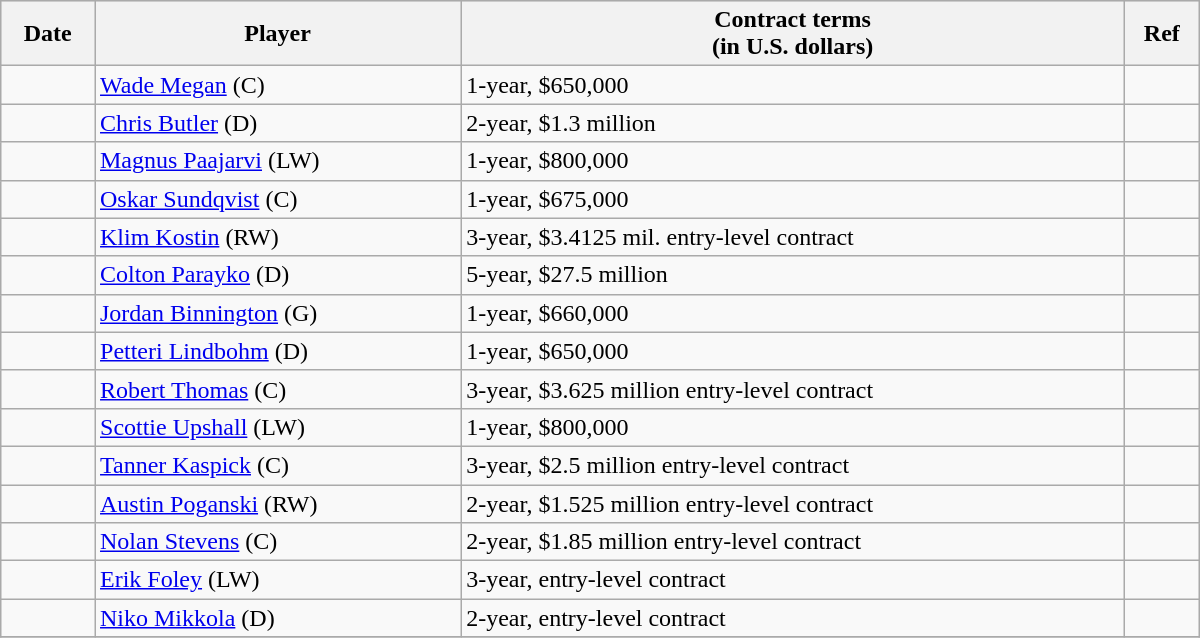<table class="wikitable" style="border-collapse: collapse; width: 50em; padding: 3;">
<tr style="background:#ddd;">
<th>Date</th>
<th>Player</th>
<th>Contract terms<br>(in U.S. dollars)</th>
<th>Ref</th>
</tr>
<tr>
<td></td>
<td><a href='#'>Wade Megan</a> (C)</td>
<td>1-year, $650,000</td>
<td></td>
</tr>
<tr>
<td></td>
<td><a href='#'>Chris Butler</a> (D)</td>
<td>2-year, $1.3 million</td>
<td></td>
</tr>
<tr>
<td></td>
<td><a href='#'>Magnus Paajarvi</a> (LW)</td>
<td>1-year, $800,000</td>
<td></td>
</tr>
<tr>
<td></td>
<td><a href='#'>Oskar Sundqvist</a> (C)</td>
<td>1-year, $675,000</td>
<td></td>
</tr>
<tr>
<td></td>
<td><a href='#'>Klim Kostin</a> (RW)</td>
<td>3-year, $3.4125 mil. entry-level contract</td>
<td></td>
</tr>
<tr>
<td></td>
<td><a href='#'>Colton Parayko</a> (D)</td>
<td>5-year, $27.5 million</td>
<td></td>
</tr>
<tr>
<td></td>
<td><a href='#'>Jordan Binnington</a> (G)</td>
<td>1-year, $660,000</td>
<td></td>
</tr>
<tr>
<td></td>
<td><a href='#'>Petteri Lindbohm</a> (D)</td>
<td>1-year, $650,000</td>
<td></td>
</tr>
<tr>
<td></td>
<td><a href='#'>Robert Thomas</a> (C)</td>
<td>3-year, $3.625 million entry-level contract</td>
<td></td>
</tr>
<tr>
<td></td>
<td><a href='#'>Scottie Upshall</a> (LW)</td>
<td>1-year, $800,000</td>
<td></td>
</tr>
<tr>
<td></td>
<td><a href='#'>Tanner Kaspick</a> (C)</td>
<td>3-year, $2.5 million entry-level contract</td>
<td></td>
</tr>
<tr>
<td></td>
<td><a href='#'>Austin Poganski</a> (RW)</td>
<td>2-year, $1.525 million entry-level contract</td>
<td></td>
</tr>
<tr>
<td></td>
<td><a href='#'>Nolan Stevens</a> (C)</td>
<td>2-year, $1.85 million entry-level contract</td>
<td></td>
</tr>
<tr>
<td></td>
<td><a href='#'>Erik Foley</a> (LW)</td>
<td>3-year, entry-level contract</td>
<td></td>
</tr>
<tr>
<td></td>
<td><a href='#'>Niko Mikkola</a> (D)</td>
<td>2-year, entry-level contract</td>
<td></td>
</tr>
<tr>
</tr>
</table>
